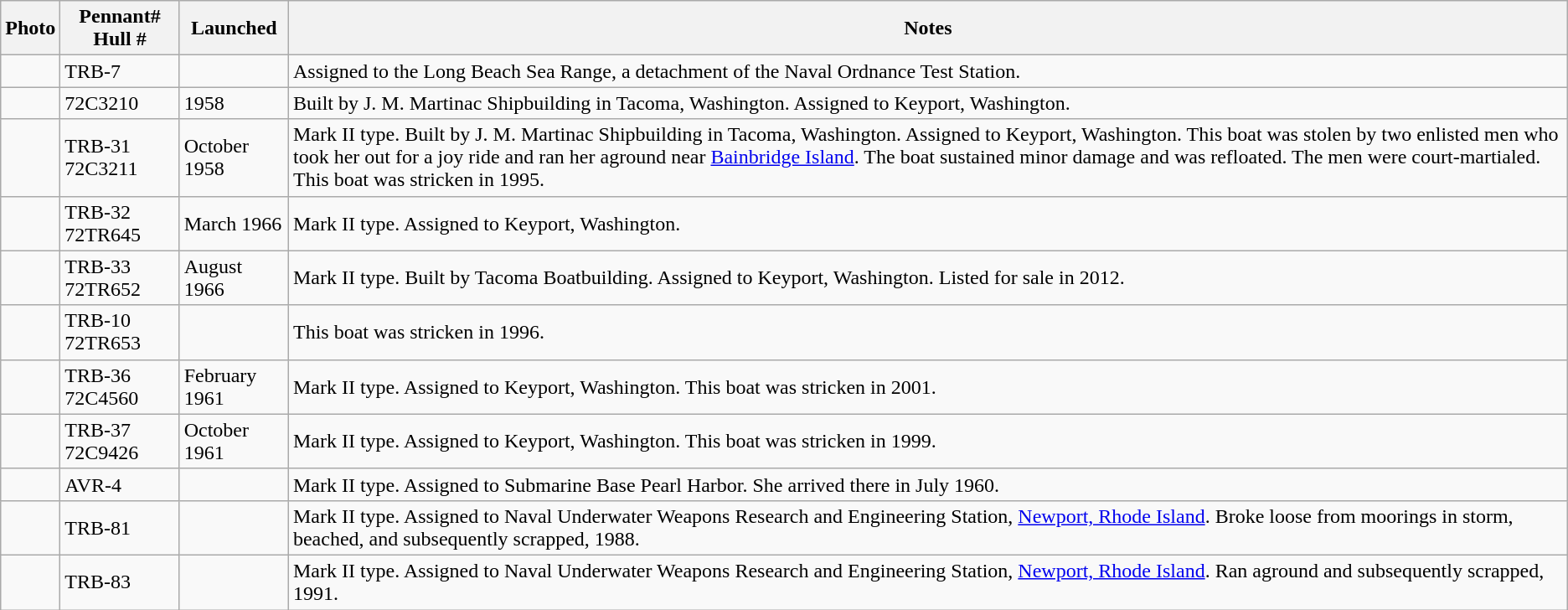<table class="wikitable">
<tr>
<th>Photo</th>
<th>Pennant#<br>Hull #</th>
<th>Launched</th>
<th>Notes</th>
</tr>
<tr>
<td></td>
<td>TRB-7</td>
<td></td>
<td>Assigned to the Long Beach Sea Range, a detachment of the Naval Ordnance Test Station.</td>
</tr>
<tr>
<td></td>
<td>72C3210</td>
<td>1958</td>
<td>Built by J. M. Martinac Shipbuilding in Tacoma, Washington.  Assigned to Keyport, Washington.</td>
</tr>
<tr>
<td></td>
<td>TRB-31 72C3211</td>
<td>October 1958</td>
<td>Mark II type.  Built by J. M. Martinac Shipbuilding in Tacoma, Washington.  Assigned to Keyport, Washington.  This boat was stolen by two enlisted men who took her out for a joy ride and ran her aground near <a href='#'>Bainbridge Island</a>.  The boat sustained minor damage and was refloated.  The men were court-martialed. This boat was stricken in 1995.</td>
</tr>
<tr>
<td></td>
<td>TRB-32 72TR645</td>
<td>March 1966</td>
<td>Mark II type.  Assigned to Keyport, Washington.</td>
</tr>
<tr>
<td></td>
<td>TRB-33 72TR652</td>
<td>August 1966</td>
<td>Mark II type.  Built by Tacoma Boatbuilding.  Assigned to Keyport, Washington.  Listed for sale in 2012.</td>
</tr>
<tr>
<td></td>
<td>TRB-10<br>72TR653</td>
<td></td>
<td>This boat was stricken in 1996.</td>
</tr>
<tr>
<td></td>
<td>TRB-36 72C4560</td>
<td>February 1961</td>
<td>Mark II type.  Assigned to Keyport, Washington.  This boat was stricken in 2001.</td>
</tr>
<tr>
<td></td>
<td>TRB-37  72C9426</td>
<td>October 1961</td>
<td>Mark II type.  Assigned to Keyport, Washington.  This boat was stricken in 1999.</td>
</tr>
<tr>
<td></td>
<td>AVR-4</td>
<td></td>
<td>Mark II type.  Assigned to Submarine Base Pearl Harbor.  She arrived there in July 1960.</td>
</tr>
<tr>
<td></td>
<td>TRB-81</td>
<td></td>
<td>Mark II type.  Assigned to Naval Underwater Weapons Research and Engineering Station, <a href='#'>Newport, Rhode Island</a>.  Broke loose from moorings in storm, beached, and subsequently scrapped, 1988.</td>
</tr>
<tr>
<td></td>
<td>TRB-83</td>
<td></td>
<td>Mark II type.  Assigned to Naval Underwater Weapons Research and Engineering Station, <a href='#'>Newport, Rhode Island</a>.  Ran aground and subsequently scrapped, 1991.</td>
</tr>
</table>
